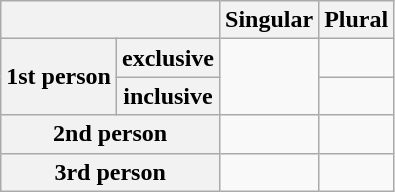<table class="wikitable">
<tr>
<th colspan="2"></th>
<th>Singular</th>
<th>Plural</th>
</tr>
<tr>
<th rowspan="2">1st person</th>
<th>exclusive</th>
<td rowspan="2"></td>
<td></td>
</tr>
<tr>
<th>inclusive</th>
<td></td>
</tr>
<tr>
<th colspan="2">2nd person</th>
<td></td>
<td></td>
</tr>
<tr>
<th colspan="2">3rd person</th>
<td></td>
<td></td>
</tr>
</table>
